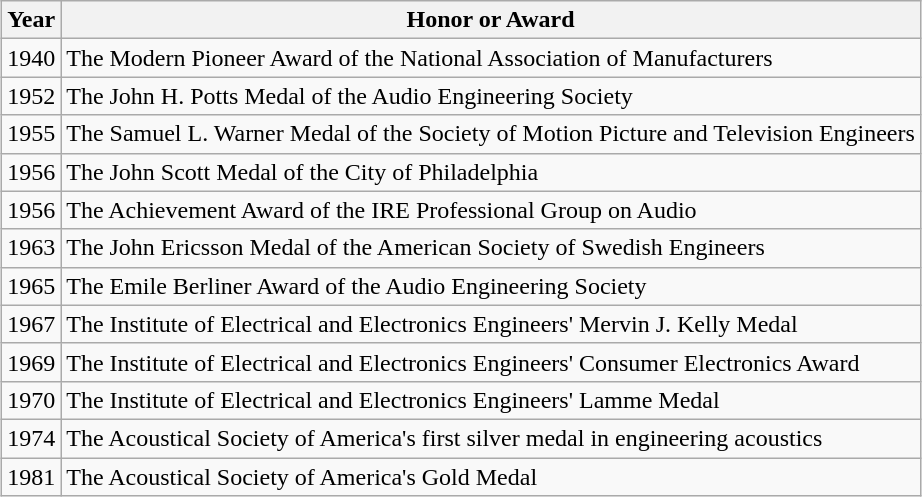<table class="wikitable" style="margin:auto;">
<tr style="text-align:center;">
<th>Year</th>
<th>Honor or Award</th>
</tr>
<tr>
<td>1940</td>
<td>The Modern Pioneer Award of the National Association of Manufacturers</td>
</tr>
<tr>
<td>1952</td>
<td>The John H. Potts Medal of the Audio Engineering Society</td>
</tr>
<tr>
<td>1955</td>
<td>The Samuel L. Warner Medal of the Society of Motion Picture and Television Engineers</td>
</tr>
<tr>
<td>1956</td>
<td>The John Scott Medal of the City of Philadelphia</td>
</tr>
<tr>
<td>1956</td>
<td>The Achievement Award of the IRE Professional Group on Audio</td>
</tr>
<tr>
<td>1963</td>
<td>The John Ericsson Medal of the American Society of Swedish Engineers</td>
</tr>
<tr>
<td>1965</td>
<td>The Emile Berliner Award of the Audio Engineering Society</td>
</tr>
<tr>
<td>1967</td>
<td>The Institute of Electrical and Electronics Engineers' Mervin J. Kelly Medal</td>
</tr>
<tr>
<td>1969</td>
<td>The Institute of Electrical and Electronics Engineers' Consumer Electronics Award</td>
</tr>
<tr>
<td>1970</td>
<td>The Institute of Electrical and Electronics Engineers' Lamme Medal</td>
</tr>
<tr>
<td>1974</td>
<td>The Acoustical Society of America's first silver medal in engineering acoustics</td>
</tr>
<tr>
<td>1981</td>
<td>The Acoustical Society of America's Gold Medal</td>
</tr>
</table>
